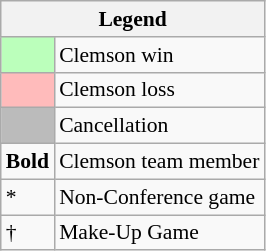<table class="wikitable" style="font-size:90%">
<tr>
<th colspan=2>Legend</th>
</tr>
<tr>
<td style="background:#bfb;"> </td>
<td>Clemson win</td>
</tr>
<tr>
<td style="background:#fbb;"> </td>
<td>Clemson loss</td>
</tr>
<tr>
<td style="background:#bbb;"> </td>
<td>Cancellation</td>
</tr>
<tr>
<td><strong>Bold</strong></td>
<td>Clemson team member</td>
</tr>
<tr>
<td>*</td>
<td>Non-Conference game</td>
</tr>
<tr>
<td>†</td>
<td>Make-Up Game</td>
</tr>
</table>
